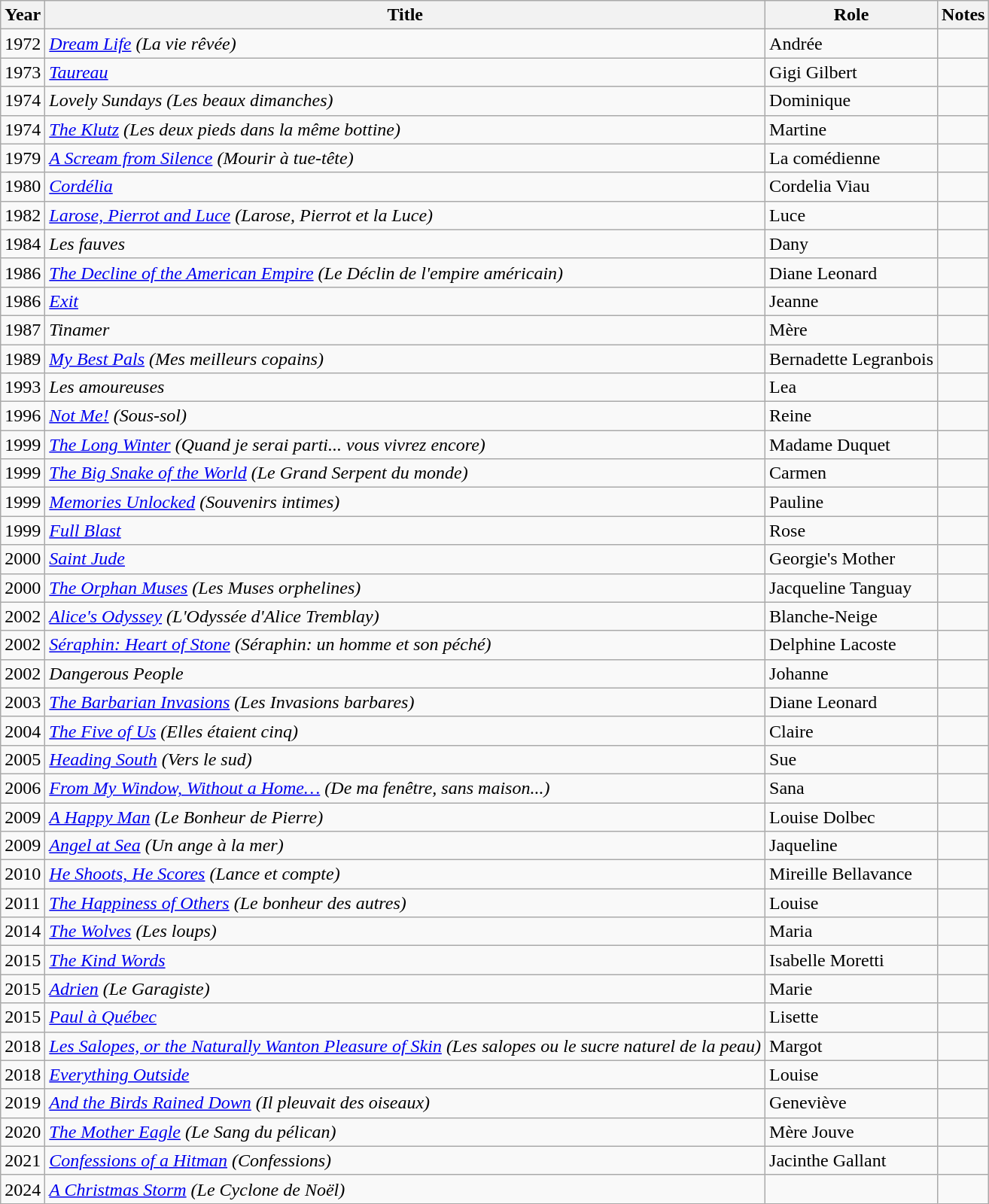<table class="wikitable sortable">
<tr>
<th>Year</th>
<th>Title</th>
<th>Role</th>
<th>Notes</th>
</tr>
<tr>
<td>1972</td>
<td><em><a href='#'>Dream Life</a> (La vie rêvée)</em></td>
<td>Andrée</td>
<td></td>
</tr>
<tr>
<td>1973</td>
<td><em><a href='#'>Taureau</a></em></td>
<td>Gigi Gilbert</td>
<td></td>
</tr>
<tr>
<td>1974</td>
<td><em>Lovely Sundays (Les beaux dimanches)</em></td>
<td>Dominique</td>
<td></td>
</tr>
<tr>
<td>1974</td>
<td><em><a href='#'>The Klutz</a> (Les deux pieds dans la même bottine)</em></td>
<td>Martine</td>
<td></td>
</tr>
<tr>
<td>1979</td>
<td><em><a href='#'>A Scream from Silence</a> (Mourir à tue-tête)</em></td>
<td>La comédienne</td>
<td></td>
</tr>
<tr>
<td>1980</td>
<td><em><a href='#'>Cordélia</a></em></td>
<td>Cordelia Viau</td>
<td></td>
</tr>
<tr>
<td>1982</td>
<td><em><a href='#'>Larose, Pierrot and Luce</a> (Larose, Pierrot et la Luce)</em></td>
<td>Luce</td>
<td></td>
</tr>
<tr>
<td>1984</td>
<td><em>Les fauves</em></td>
<td>Dany</td>
<td></td>
</tr>
<tr>
<td>1986</td>
<td><em><a href='#'>The Decline of the American Empire</a> (Le Déclin de l'empire américain)</em></td>
<td>Diane Leonard</td>
<td></td>
</tr>
<tr>
<td>1986</td>
<td><em><a href='#'>Exit</a></em></td>
<td>Jeanne</td>
<td></td>
</tr>
<tr>
<td>1987</td>
<td><em>Tinamer</em></td>
<td>Mère</td>
<td></td>
</tr>
<tr>
<td>1989</td>
<td><em><a href='#'>My Best Pals</a> (Mes meilleurs copains)</em></td>
<td>Bernadette Legranbois</td>
<td></td>
</tr>
<tr>
<td>1993</td>
<td><em>Les amoureuses</em></td>
<td>Lea</td>
<td></td>
</tr>
<tr>
<td>1996</td>
<td><em><a href='#'>Not Me!</a> (Sous-sol)</em></td>
<td>Reine</td>
<td></td>
</tr>
<tr>
<td>1999</td>
<td><em><a href='#'>The Long Winter</a> (Quand je serai parti... vous vivrez encore)</em></td>
<td>Madame Duquet</td>
<td></td>
</tr>
<tr>
<td>1999</td>
<td><em><a href='#'>The Big Snake of the World</a> (Le Grand Serpent du monde)</em></td>
<td>Carmen</td>
<td></td>
</tr>
<tr>
<td>1999</td>
<td><em><a href='#'>Memories Unlocked</a> (Souvenirs intimes)</em></td>
<td>Pauline</td>
<td></td>
</tr>
<tr>
<td>1999</td>
<td><em><a href='#'>Full Blast</a></em></td>
<td>Rose</td>
<td></td>
</tr>
<tr>
<td>2000</td>
<td><em><a href='#'>Saint Jude</a></em></td>
<td>Georgie's Mother</td>
<td></td>
</tr>
<tr>
<td>2000</td>
<td><em><a href='#'>The Orphan Muses</a> (Les Muses orphelines)</em></td>
<td>Jacqueline Tanguay</td>
<td></td>
</tr>
<tr>
<td>2002</td>
<td><em><a href='#'>Alice's Odyssey</a> (L'Odyssée d'Alice Tremblay)</em></td>
<td>Blanche-Neige</td>
<td></td>
</tr>
<tr>
<td>2002</td>
<td><em><a href='#'>Séraphin: Heart of Stone</a> (Séraphin: un homme et son péché)</em></td>
<td>Delphine Lacoste</td>
<td></td>
</tr>
<tr>
<td>2002</td>
<td><em>Dangerous People</em></td>
<td>Johanne</td>
<td></td>
</tr>
<tr>
<td>2003</td>
<td><em><a href='#'>The Barbarian Invasions</a> (Les Invasions barbares)</em></td>
<td>Diane Leonard</td>
<td></td>
</tr>
<tr>
<td>2004</td>
<td><em><a href='#'>The Five of Us</a> (Elles étaient cinq)</em></td>
<td>Claire</td>
<td></td>
</tr>
<tr>
<td>2005</td>
<td><em><a href='#'>Heading South</a> (Vers le sud)</em></td>
<td>Sue</td>
<td></td>
</tr>
<tr>
<td>2006</td>
<td><em><a href='#'>From My Window, Without a Home…</a> (De ma fenêtre, sans maison...)</em></td>
<td>Sana</td>
<td></td>
</tr>
<tr>
<td>2009</td>
<td><em><a href='#'>A Happy Man</a> (Le Bonheur de Pierre)</em></td>
<td>Louise Dolbec</td>
<td></td>
</tr>
<tr>
<td>2009</td>
<td><em><a href='#'>Angel at Sea</a> (Un ange à la mer)</em></td>
<td>Jaqueline</td>
<td></td>
</tr>
<tr>
<td>2010</td>
<td><em><a href='#'>He Shoots, He Scores</a> (Lance et compte)</em></td>
<td>Mireille Bellavance</td>
<td></td>
</tr>
<tr>
<td>2011</td>
<td><em><a href='#'>The Happiness of Others</a> (Le bonheur des autres)</em></td>
<td>Louise</td>
<td></td>
</tr>
<tr>
<td>2014</td>
<td><em><a href='#'>The Wolves</a> (Les loups)</em></td>
<td>Maria</td>
<td></td>
</tr>
<tr>
<td>2015</td>
<td><em><a href='#'>The Kind Words</a></em></td>
<td>Isabelle Moretti</td>
<td></td>
</tr>
<tr>
<td>2015</td>
<td><em><a href='#'>Adrien</a> (Le Garagiste)</em></td>
<td>Marie</td>
<td></td>
</tr>
<tr>
<td>2015</td>
<td><em><a href='#'>Paul à Québec</a></em></td>
<td>Lisette</td>
<td></td>
</tr>
<tr>
<td>2018</td>
<td><em><a href='#'>Les Salopes, or the Naturally Wanton Pleasure of Skin</a> (Les salopes ou le sucre naturel de la peau)</em></td>
<td>Margot</td>
<td></td>
</tr>
<tr>
<td>2018</td>
<td><em><a href='#'>Everything Outside</a></em></td>
<td>Louise</td>
<td></td>
</tr>
<tr>
<td>2019</td>
<td><em><a href='#'>And the Birds Rained Down</a> (Il pleuvait des oiseaux)</em></td>
<td>Geneviève</td>
<td></td>
</tr>
<tr>
<td>2020</td>
<td><em><a href='#'>The Mother Eagle</a> (Le Sang du pélican)</em></td>
<td>Mère Jouve</td>
<td></td>
</tr>
<tr>
<td>2021</td>
<td><em><a href='#'>Confessions of a Hitman</a> (Confessions)</em></td>
<td>Jacinthe Gallant</td>
<td></td>
</tr>
<tr>
<td>2024</td>
<td><em><a href='#'>A Christmas Storm</a> (Le Cyclone de Noël)</em></td>
<td></td>
<td></td>
</tr>
</table>
